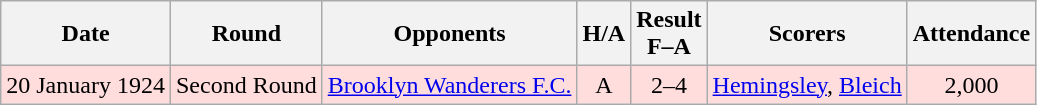<table class="wikitable" style="text-align:center">
<tr>
<th>Date</th>
<th>Round</th>
<th>Opponents</th>
<th>H/A</th>
<th>Result<br>F–A</th>
<th>Scorers</th>
<th>Attendance</th>
</tr>
<tr bgcolor="#ffdddd">
<td>20 January 1924</td>
<td>Second Round</td>
<td><a href='#'>Brooklyn Wanderers F.C.</a></td>
<td>A</td>
<td>2–4</td>
<td><a href='#'>Hemingsley</a>, <a href='#'>Bleich</a></td>
<td>2,000</td>
</tr>
</table>
